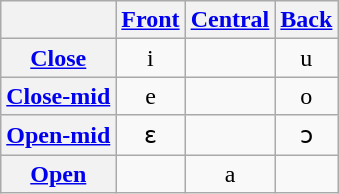<table class="wikitable" style=text-align:center>
<tr>
<th></th>
<th><a href='#'>Front</a></th>
<th><a href='#'>Central</a></th>
<th><a href='#'>Back</a></th>
</tr>
<tr>
<th><a href='#'>Close</a></th>
<td>i</td>
<td></td>
<td>u</td>
</tr>
<tr>
<th><a href='#'>Close-mid</a></th>
<td>e</td>
<td></td>
<td>o</td>
</tr>
<tr>
<th><a href='#'>Open-mid</a></th>
<td>ɛ</td>
<td></td>
<td>ɔ</td>
</tr>
<tr>
<th><a href='#'>Open</a></th>
<td></td>
<td>a</td>
<td></td>
</tr>
</table>
